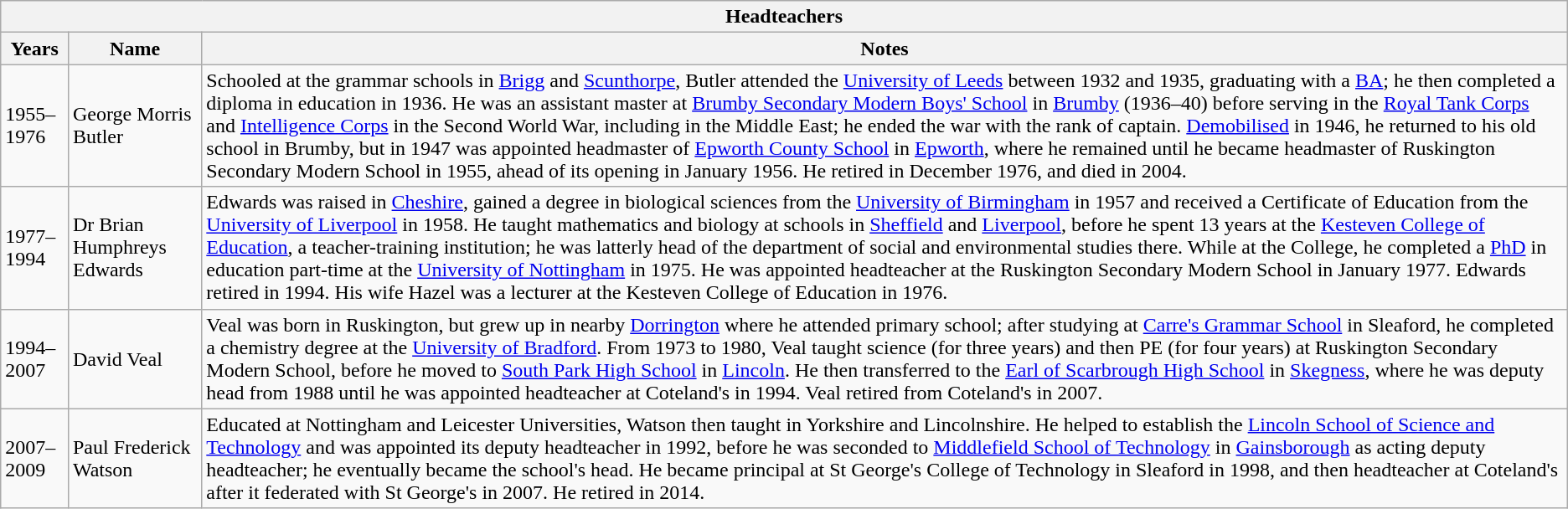<table class="wikitable">
<tr>
<th colspan="3">Headteachers</th>
</tr>
<tr>
<th>Years</th>
<th>Name</th>
<th>Notes</th>
</tr>
<tr>
<td>1955–1976</td>
<td>George Morris Butler</td>
<td>Schooled at the grammar schools in <a href='#'>Brigg</a> and <a href='#'>Scunthorpe</a>, Butler attended the <a href='#'>University of Leeds</a> between 1932 and 1935, graduating with a <a href='#'>BA</a>; he then completed a diploma in education in 1936. He was an assistant master at <a href='#'>Brumby Secondary Modern Boys' School</a> in <a href='#'>Brumby</a> (1936–40) before serving in the <a href='#'>Royal Tank Corps</a> and <a href='#'>Intelligence Corps</a> in the Second World War, including in the Middle East; he ended the war with the rank of captain. <a href='#'>Demobilised</a> in 1946, he returned to his old school in Brumby, but in 1947 was appointed headmaster of <a href='#'>Epworth County School</a> in <a href='#'>Epworth</a>, where he remained until he became headmaster of Ruskington Secondary Modern School in 1955, ahead of its opening in January 1956. He retired in December 1976, and died in 2004.</td>
</tr>
<tr>
<td>1977–1994</td>
<td>Dr Brian Humphreys Edwards</td>
<td>Edwards was raised in <a href='#'>Cheshire</a>, gained a degree in biological sciences from the <a href='#'>University of Birmingham</a> in 1957 and received a Certificate of Education from the <a href='#'>University of Liverpool</a> in 1958. He taught mathematics and biology at schools in <a href='#'>Sheffield</a> and <a href='#'>Liverpool</a>, before he spent 13 years at the <a href='#'>Kesteven College of Education</a>, a teacher-training institution; he was latterly head of the department of social and environmental studies there. While at the College, he completed a <a href='#'>PhD</a> in education part-time at the <a href='#'>University of Nottingham</a> in 1975. He was appointed headteacher at the Ruskington Secondary Modern School in January 1977. Edwards retired in 1994. His wife Hazel was a lecturer at the Kesteven College of Education in 1976.</td>
</tr>
<tr>
<td>1994–2007</td>
<td>David Veal</td>
<td>Veal was born in Ruskington, but grew up in nearby <a href='#'>Dorrington</a> where he attended primary school; after studying at <a href='#'>Carre's Grammar School</a> in Sleaford, he completed a chemistry degree at the <a href='#'>University of Bradford</a>. From 1973 to 1980, Veal taught science (for three years) and then PE (for four years) at Ruskington Secondary Modern School, before he moved to <a href='#'>South Park High School</a> in <a href='#'>Lincoln</a>. He then transferred to the <a href='#'>Earl of Scarbrough High School</a> in <a href='#'>Skegness</a>, where he was deputy head from 1988 until he was appointed headteacher at Coteland's in 1994. Veal retired from Coteland's in 2007.</td>
</tr>
<tr>
<td>2007–2009</td>
<td>Paul Frederick Watson</td>
<td>Educated at Nottingham and Leicester Universities, Watson then taught in Yorkshire and Lincolnshire. He helped to establish the <a href='#'>Lincoln School of Science and Technology</a> and was appointed its deputy headteacher in 1992, before he was seconded to <a href='#'>Middlefield School of Technology</a> in <a href='#'>Gainsborough</a> as acting deputy headteacher; he eventually became the school's head. He became principal at St George's College of Technology in Sleaford in 1998, and then headteacher at Coteland's after it federated with St George's in 2007. He retired in 2014.</td>
</tr>
</table>
